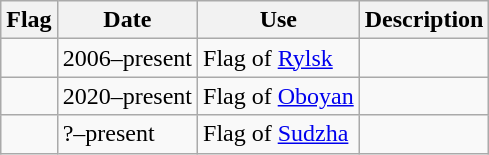<table class="wikitable">
<tr>
<th>Flag</th>
<th>Date</th>
<th>Use</th>
<th>Description</th>
</tr>
<tr>
<td></td>
<td>2006–present</td>
<td>Flag of <a href='#'>Rylsk</a></td>
<td></td>
</tr>
<tr>
<td></td>
<td>2020–present</td>
<td>Flag of <a href='#'>Oboyan</a></td>
<td></td>
</tr>
<tr>
<td></td>
<td>?–present</td>
<td>Flag of <a href='#'>Sudzha</a></td>
<td></td>
</tr>
</table>
